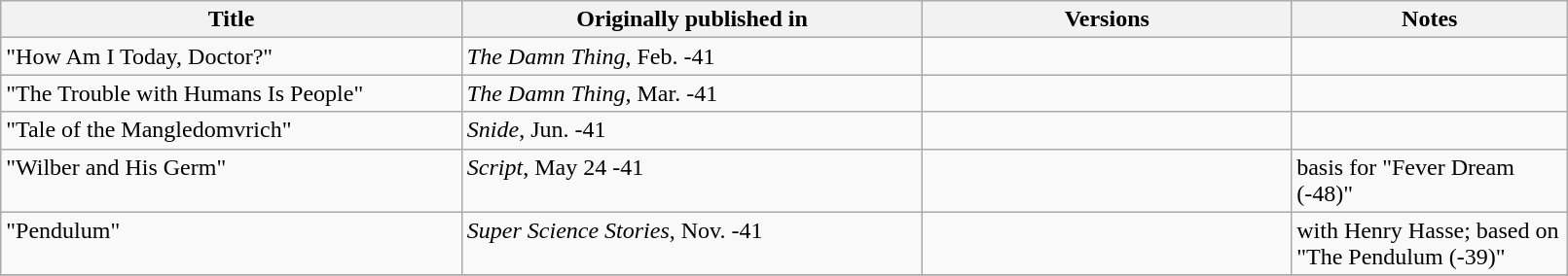<table class="wikitable" style="width: 85%">
<tr valign="top">
<th width="25%">Title</th>
<th width="25%">Originally published in</th>
<th width="20%">Versions</th>
<th width="15%">Notes</th>
</tr>
<tr valign="top">
<td>"How Am I Today, Doctor?"</td>
<td><em>The Damn Thing</em>, Feb. -41</td>
<td></td>
<td></td>
</tr>
<tr valign="top">
<td>"The Trouble with Humans Is People"</td>
<td><em>The Damn Thing</em>, Mar. -41</td>
<td></td>
<td></td>
</tr>
<tr valign="top">
<td>"Tale of the Mangledomvrich"</td>
<td><em>Snide</em>, Jun. -41</td>
<td></td>
<td></td>
</tr>
<tr valign="top">
<td>"Wilber and His Germ"</td>
<td><em>Script</em>, May 24 -41</td>
<td></td>
<td>basis for "Fever Dream (-48)"</td>
</tr>
<tr valign="top">
<td>"Pendulum"</td>
<td><em>Super Science Stories</em>, Nov. -41</td>
<td></td>
<td>with Henry Hasse; based on "The Pendulum (-39)"</td>
</tr>
<tr valign="top">
</tr>
</table>
